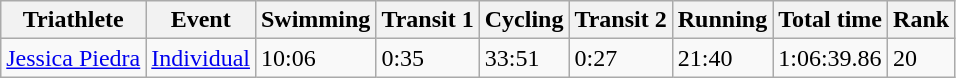<table class="wikitable" border="1">
<tr>
<th>Triathlete</th>
<th>Event</th>
<th>Swimming</th>
<th>Transit 1</th>
<th>Cycling</th>
<th>Transit 2</th>
<th>Running</th>
<th>Total time</th>
<th>Rank</th>
</tr>
<tr>
<td><a href='#'>Jessica Piedra</a></td>
<td><a href='#'>Individual</a></td>
<td>10:06</td>
<td>0:35</td>
<td>33:51</td>
<td>0:27</td>
<td>21:40</td>
<td>1:06:39.86</td>
<td>20</td>
</tr>
</table>
